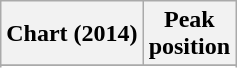<table class="wikitable sortable" border="1">
<tr>
<th>Chart (2014)</th>
<th>Peak<br>position</th>
</tr>
<tr>
</tr>
<tr>
</tr>
</table>
